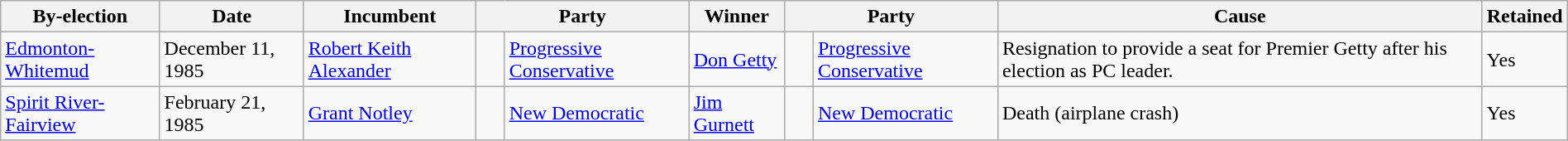<table class=wikitable style="width:100%">
<tr>
<th>By-election</th>
<th>Date</th>
<th>Incumbent</th>
<th colspan=2>Party</th>
<th>Winner</th>
<th colspan=2>Party</th>
<th>Cause</th>
<th>Retained</th>
</tr>
<tr>
<td><a href='#'>Edmonton-Whitemud</a></td>
<td>December 11, 1985</td>
<td><a href='#'>Robert Keith Alexander</a></td>
<td>    </td>
<td><a href='#'>Progressive Conservative</a></td>
<td><a href='#'>Don Getty</a></td>
<td>    </td>
<td><a href='#'>Progressive Conservative</a></td>
<td>Resignation to provide a seat for Premier Getty after his election as PC leader.</td>
<td>Yes</td>
</tr>
<tr>
<td><a href='#'>Spirit River-Fairview</a></td>
<td>February 21, 1985</td>
<td><a href='#'>Grant Notley</a></td>
<td>    </td>
<td><a href='#'>New Democratic</a></td>
<td><a href='#'>Jim Gurnett</a></td>
<td>    </td>
<td><a href='#'>New Democratic</a></td>
<td>Death (airplane crash)</td>
<td>Yes</td>
</tr>
</table>
